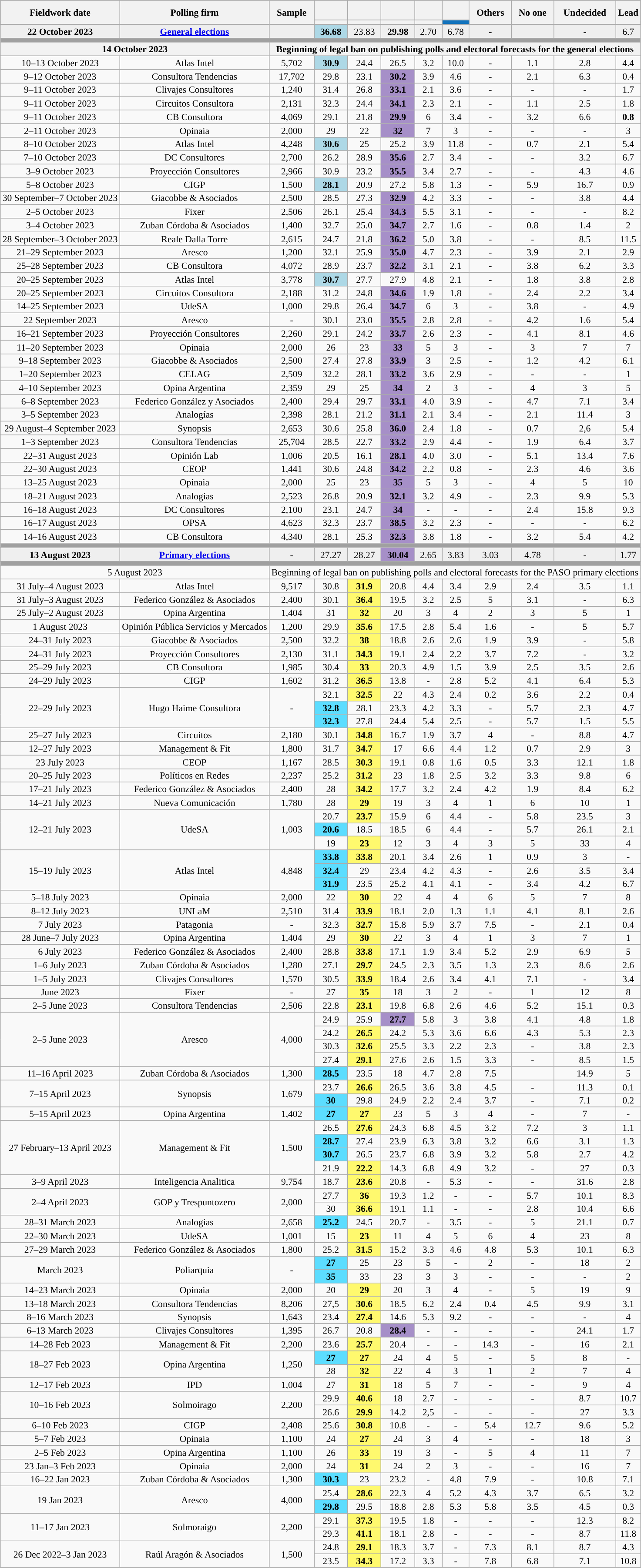<table class="wikitable sortable" style="text-align:center;font-size:90%;line-height:14px;">
<tr style="height:30px; background-color:#8B8B8B">
<th rowspan=2>Fieldwork date</th>
<th rowspan=2>Polling firm</th>
<th rowspan=2>Sample</th>
<th></th>
<th></th>
<th></th>
<th></th>
<th></th>
<th rowspan=2>Others</th>
<th rowspan=2>No one</th>
<th rowspan=2>Undecided</th>
<th rowspan="2" style="width:25px;">Lead</th>
</tr>
<tr>
<th data-sort-type="number" style="background:"></th>
<th data-sort-type="number" style="background:"></th>
<th data-sort-type="number" style="background:"></th>
<th data-sort-type="number" style="background:"></th>
<th data-sort-type="number" style="background:#1273BD"></th>
</tr>
<tr style="background:#EFEFEF;">
<td><strong>22 October 2023</strong></td>
<td><strong><a href='#'>General elections</a></strong></td>
<td></td>
<td bgcolor="lightblue"><strong>36.68</strong></td>
<td>23.83</td>
<td><strong>29.98</strong></td>
<td>2.70</td>
<td>6.78</td>
<td>-</td>
<td></td>
<td>-</td>
<td style="background:">6.7</td>
</tr>
<tr>
<td colspan="12" style="background:#A0A0A0"></td>
</tr>
<tr>
<th colspan="2">14 October 2023</th>
<th colspan="11"><strong>Beginning of legal ban on publishing polls and electoral forecasts for the general elections</strong></th>
</tr>
<tr>
<td>10–13 October 2023</td>
<td>Atlas Intel</td>
<td>5,702</td>
<td bgcolor="lightblue"><strong>30.9</strong></td>
<td>24.4</td>
<td>26.5</td>
<td>3.2</td>
<td>10.0</td>
<td>-</td>
<td>1.1</td>
<td>2.8</td>
<td style="background:">4.4</td>
</tr>
<tr>
<td>9–12 October 2023</td>
<td>Consultora Tendencias</td>
<td>17,702</td>
<td>29.8</td>
<td>23.1</td>
<td style="background:#a68fc8; color:black;"><strong>30.2</strong></td>
<td>3.9</td>
<td>4.6</td>
<td>-</td>
<td>2.1</td>
<td>6.3</td>
<td style="background:">0.4</td>
</tr>
<tr>
<td>9–11 October 2023</td>
<td>Clivajes Consultores</td>
<td>1,240</td>
<td>31.4</td>
<td>26.8</td>
<td style="background:#a68fc8; color:black;"><strong>33.1</strong></td>
<td>2.1</td>
<td>3.6</td>
<td>-</td>
<td>-</td>
<td>-</td>
<td style="background:">1.7</td>
</tr>
<tr>
<td>9–11 October 2023</td>
<td>Circuitos Consultora</td>
<td>2,131</td>
<td>32.3</td>
<td>24.4</td>
<td style="background:#a68fc8; color:black;"><strong>34.1</strong></td>
<td>2.3</td>
<td>2.1</td>
<td>-</td>
<td>1.1</td>
<td>2.5</td>
<td style="background:">1.8</td>
</tr>
<tr>
<td>9–11 October 2023</td>
<td>CB Consultora</td>
<td>4,069</td>
<td>29.1</td>
<td>21.8</td>
<td style="background:#a68fc8; color:black;"><strong>29.9</strong></td>
<td>6</td>
<td>3.4</td>
<td>-</td>
<td>3.2</td>
<td>6.6</td>
<td style="background:"><strong>0.8</strong></td>
</tr>
<tr>
<td>2–11 October 2023</td>
<td>Opinaia</td>
<td>2,000</td>
<td>29</td>
<td>22</td>
<td style="background:#a68fc8; color:black;"><strong>32</strong></td>
<td>7</td>
<td>3</td>
<td>-</td>
<td>-</td>
<td>-</td>
<td style="background:">3</td>
</tr>
<tr>
<td>8–10 October 2023</td>
<td>Atlas Intel</td>
<td>4,248</td>
<td bgcolor="lightblue"><strong>30.6</strong></td>
<td>25</td>
<td>25.2</td>
<td>3.9</td>
<td>11.8</td>
<td>-</td>
<td>0.7</td>
<td>2.1</td>
<td style="background:">5.4</td>
</tr>
<tr>
<td>7–10 October 2023</td>
<td>DC Consultores</td>
<td>2,700</td>
<td>26.2</td>
<td>28.9</td>
<td style="background:#a68fc8; color:black;"><strong>35.6</strong></td>
<td>2.7</td>
<td>3.4</td>
<td>-</td>
<td>-</td>
<td>3.2</td>
<td style="background:">6.7</td>
</tr>
<tr>
<td>3–9 October 2023</td>
<td>Proyección Consultores</td>
<td>2,966</td>
<td>30.9</td>
<td>23.2</td>
<td style="background:#a68fc8; color:black;"><strong>35.5</strong></td>
<td>3.4</td>
<td>2.7</td>
<td>-</td>
<td>-</td>
<td>4.3</td>
<td style="background:">4.6</td>
</tr>
<tr>
<td>5–8 October 2023</td>
<td>CIGP</td>
<td>1,500</td>
<td bgcolor="lightblue"><strong>28.1</strong></td>
<td>20.9</td>
<td>27.2</td>
<td>5.8</td>
<td>1.3</td>
<td>-</td>
<td>5.9</td>
<td>16.7</td>
<td style="background:">0.9</td>
</tr>
<tr>
<td>30 September–7 October 2023</td>
<td>Giacobbe & Asociados</td>
<td>2,500</td>
<td>28.5</td>
<td>27.3</td>
<td style="background:#a68fc8; color:black;"><strong>32.9</strong></td>
<td>4.2</td>
<td>3.3</td>
<td>-</td>
<td>-</td>
<td>3.8</td>
<td style="background:">4.4</td>
</tr>
<tr>
<td>2–5 October 2023</td>
<td>Fixer</td>
<td>2,506</td>
<td>26.1</td>
<td>25.4</td>
<td style="background:#a68fc8; color:black;"><strong>34.3</strong></td>
<td>5.5</td>
<td>3.1</td>
<td>-</td>
<td>-</td>
<td>-</td>
<td style="background:">8.2</td>
</tr>
<tr>
<td>3–4 October 2023</td>
<td>Zuban Córdoba & Asociados</td>
<td>1,400</td>
<td>32.7</td>
<td>25.0</td>
<td style="background:#a68fc8; color:black;"><strong>34.7</strong></td>
<td>2.7</td>
<td>1.6</td>
<td>-</td>
<td>0.8</td>
<td>1.4</td>
<td style="background:">2</td>
</tr>
<tr>
<td>28 September–3 October 2023</td>
<td>Reale Dalla Torre</td>
<td>2,615</td>
<td>24.7</td>
<td>21.8</td>
<td style="background:#a68fc8; color:black;"><strong>36.2</strong></td>
<td>5.0</td>
<td>3.8</td>
<td>-</td>
<td>-</td>
<td>8.5</td>
<td style="background:">11.5</td>
</tr>
<tr>
<td>21–29 September 2023</td>
<td>Aresco</td>
<td>1,200</td>
<td>32.1</td>
<td>25.9</td>
<td style="background:#a68fc8; color:black;"><strong>35.0</strong></td>
<td>4.7</td>
<td>2.3</td>
<td>-</td>
<td>3.9</td>
<td>2.1</td>
<td style="background:">2.9</td>
</tr>
<tr>
<td>25–28 September 2023</td>
<td>CB Consultora</td>
<td>4,072</td>
<td>28.9</td>
<td>23.7</td>
<td style="background:#a68fc8; color:black;"><strong>32.2</strong></td>
<td>3.1</td>
<td>2.1</td>
<td>-</td>
<td>3.8</td>
<td>6.2</td>
<td style="background:">3.3</td>
</tr>
<tr>
<td>20–25 September 2023</td>
<td>Atlas Intel</td>
<td>3,778</td>
<td bgcolor="lightblue"><strong>30.7</strong></td>
<td>27.7</td>
<td>27.9</td>
<td>4.8</td>
<td>2.1</td>
<td>-</td>
<td>1.8</td>
<td>3.8</td>
<td style="background:">2.8</td>
</tr>
<tr>
<td>20–25 September 2023</td>
<td>Circuitos Consultora</td>
<td>2,188</td>
<td>31.2</td>
<td>24.8</td>
<td style="background:#a68fc8; color:black;"><strong>34.6</strong></td>
<td>1.9</td>
<td>1.8</td>
<td>-</td>
<td>2.4</td>
<td>2.2</td>
<td style="background:">3.4</td>
</tr>
<tr>
<td>14–25 September 2023</td>
<td>UdeSA</td>
<td>1,000</td>
<td>29.8</td>
<td>26.4</td>
<td style="background:#a68fc8; color:black;"><strong>34.7</strong></td>
<td>6</td>
<td>3</td>
<td>-</td>
<td>3.8</td>
<td>-</td>
<td style="background:">4.9</td>
</tr>
<tr>
<td>22 September 2023</td>
<td>Aresco</td>
<td>-</td>
<td>30.1</td>
<td>23.0</td>
<td style="background:#a68fc8; color:black;"><strong>35.5</strong></td>
<td>2.8</td>
<td>2.8</td>
<td>-</td>
<td>4.2</td>
<td>1.6</td>
<td style="background:">5.4</td>
</tr>
<tr>
<td>16–21 September 2023</td>
<td>Proyección Consultores</td>
<td>2,260</td>
<td>29.1</td>
<td>24.2</td>
<td style="background:#a68fc8; color:black;"><strong>33.7</strong></td>
<td>2.6</td>
<td>2.3</td>
<td>-</td>
<td>4.1</td>
<td>8.1</td>
<td style="background:">4.6</td>
</tr>
<tr>
<td>11–20 September 2023</td>
<td>Opinaia</td>
<td>2,000</td>
<td>26</td>
<td>23</td>
<td style="background:#a68fc8; color:black;"><strong>33</strong></td>
<td>5</td>
<td>3</td>
<td>-</td>
<td>3</td>
<td>7</td>
<td style="background:">7</td>
</tr>
<tr>
<td>9–18 September 2023</td>
<td>Giacobbe & Asociados</td>
<td>2,500</td>
<td>27.4</td>
<td>27.8</td>
<td style="background:#a68fc8; color:black;"><strong>33.9</strong></td>
<td>3</td>
<td>2.5</td>
<td>-</td>
<td>1.2</td>
<td>4.2</td>
<td style="background:">6.1</td>
</tr>
<tr>
<td>1–20 September 2023</td>
<td>CELAG</td>
<td>2,509</td>
<td>32.2</td>
<td>28.1</td>
<td style="background:#a68fc8; color:black;"><strong>33.2</strong></td>
<td>3.6</td>
<td>2.9</td>
<td>-</td>
<td>-</td>
<td>-</td>
<td style="background:">1</td>
</tr>
<tr>
<td>4–10 September 2023</td>
<td>Opina Argentina</td>
<td>2,359</td>
<td>29</td>
<td>25</td>
<td style="background:#a68fc8; color:black;"><strong>34</strong></td>
<td>2</td>
<td>3</td>
<td>-</td>
<td>4</td>
<td>3</td>
<td style="background:">5</td>
</tr>
<tr>
<td>6–8 September 2023</td>
<td>Federico González y Asociados</td>
<td>2,400</td>
<td>29.4</td>
<td>29.7</td>
<td style="background:#a68fc8; color:black;"><strong>33.1</strong></td>
<td>4.0</td>
<td>3.9</td>
<td>-</td>
<td>4.7</td>
<td>7.1</td>
<td style="background:">3.4</td>
</tr>
<tr>
<td>3–5 September 2023</td>
<td>Analogías</td>
<td>2,398</td>
<td>28.1</td>
<td>21.2</td>
<td style="background:#a68fc8; color:black;"><strong>31.1</strong></td>
<td>2.1</td>
<td>3.4</td>
<td>-</td>
<td>2.1</td>
<td>11.4</td>
<td style="background:">3</td>
</tr>
<tr>
<td>29 August–4 September 2023</td>
<td>Synopsis</td>
<td>2,653</td>
<td>30.6</td>
<td>25.8</td>
<td style="background:#a68fc8; color:black;"><strong>36.0</strong></td>
<td>2.4</td>
<td>1.8</td>
<td>-</td>
<td>0.7</td>
<td>2,6</td>
<td style="background:">5.4</td>
</tr>
<tr>
<td>1–3 September 2023</td>
<td>Consultora Tendencias</td>
<td>25,704</td>
<td>28.5</td>
<td>22.7</td>
<td style="background:#a68fc8; color:black;"><strong>33.2</strong></td>
<td>2.9</td>
<td>4.4</td>
<td>-</td>
<td>1.9</td>
<td>6.4</td>
<td style="background:">3.7</td>
</tr>
<tr>
<td>22–31 August 2023</td>
<td>Opinión Lab</td>
<td>1,006</td>
<td>20.5</td>
<td>16.1</td>
<td style="background:#a68fc8; color:black;"><strong>28.1</strong></td>
<td>4.0</td>
<td>3.0</td>
<td>-</td>
<td>5.1</td>
<td>13.4</td>
<td style="background:">7.6</td>
</tr>
<tr>
<td>22–30 August 2023</td>
<td>CEOP</td>
<td>1,441</td>
<td>30.6</td>
<td>24.8</td>
<td style="background:#a68fc8; color:black;"><strong>34.2</strong></td>
<td>2.2</td>
<td>0.8</td>
<td>-</td>
<td>2.3</td>
<td>4.6</td>
<td style="background:">3.6</td>
</tr>
<tr>
<td>13–25 August 2023</td>
<td>Opinaia</td>
<td>2,000</td>
<td>25</td>
<td>23</td>
<td style="background:#a68fc8; color:black;"><strong>35</strong></td>
<td>5</td>
<td>3</td>
<td>-</td>
<td>4</td>
<td>5</td>
<td style="background:">10</td>
</tr>
<tr>
<td>18–21 August 2023</td>
<td>Analogías</td>
<td>2,523</td>
<td>26.8</td>
<td>20.9</td>
<td style="background:#a68fc8; color:black;"><strong>32.1</strong></td>
<td>3.2</td>
<td>4.9</td>
<td>-</td>
<td>2.3</td>
<td>9.9</td>
<td style="background:">5.3</td>
</tr>
<tr>
</tr>
<tr>
<td>16–18 August 2023</td>
<td>DC Consultores</td>
<td>2,100</td>
<td>23.1</td>
<td>24.7</td>
<td style="background:#a68fc8; color:black;"><strong>34</strong></td>
<td>-</td>
<td>-</td>
<td>-</td>
<td>2.4</td>
<td>15.8</td>
<td style="background:">9.3</td>
</tr>
<tr>
<td>16–17 August 2023</td>
<td>OPSA</td>
<td>4,623</td>
<td>32.3</td>
<td>23.7</td>
<td style="background:#a68fc8; color:black;"><strong>38.5</strong></td>
<td>3.2</td>
<td>2.3</td>
<td>-</td>
<td>-</td>
<td>-</td>
<td style="background:">6.2</td>
</tr>
<tr>
<td>14–16 August 2023</td>
<td>CB Consultora</td>
<td>4,340</td>
<td>28.1</td>
<td>25.3</td>
<td style="background:#a68fc8; color:black;"><strong>32.3</strong></td>
<td>3.8</td>
<td>1.8</td>
<td>-</td>
<td>3.2</td>
<td>5.4</td>
<td style="background:">4.2</td>
</tr>
<tr>
<td colspan="12" style="background:#A0A0A0"></td>
</tr>
<tr style="background:#EFEFEF;">
<td><strong>13 August 2023</strong></td>
<td><strong><a href='#'>Primary elections</a></strong></td>
<td>-</td>
<td>27.27</td>
<td>28.27</td>
<td style="background:#a68fc8; color:black;"><strong>30.04</strong></td>
<td>2.65</td>
<td>3.83</td>
<td>3.03</td>
<td>4.78</td>
<td>-</td>
<td style="background:">1.77</td>
</tr>
<tr>
<td colspan="12" style="background:#A0A0A0"></td>
</tr>
<tr>
<td colspan="2">5 August 2023</td>
<td colspan="12">Beginning of legal ban on publishing polls and electoral forecasts for the PASO primary elections</td>
</tr>
<tr>
<td>31 July–4 August 2023</td>
<td>Atlas Intel</td>
<td>9,517</td>
<td>30.8</td>
<td bgcolor="#FFF96E"><strong>31.9</strong></td>
<td>20.8</td>
<td>4.4</td>
<td>3.4</td>
<td>2.9</td>
<td>2.4</td>
<td>3.5</td>
<td style="background:">1.1</td>
</tr>
<tr>
<td>31 July–3 August 2023</td>
<td>Federico González & Asociados</td>
<td>2,400</td>
<td>30.1</td>
<td bgcolor="#FFF96E"><strong>36.4</strong></td>
<td>19.5</td>
<td>3.2</td>
<td>2.5</td>
<td>5</td>
<td>3.1</td>
<td>-</td>
<td style="background:">6.3</td>
</tr>
<tr>
<td>25 July–2 August 2023</td>
<td>Opina Argentina</td>
<td>1,404</td>
<td>31</td>
<td bgcolor="#FFF96E"><strong>32</strong></td>
<td>20</td>
<td>3</td>
<td>4</td>
<td>2</td>
<td>3</td>
<td>5</td>
<td style="background:">1</td>
</tr>
<tr>
<td>1 August 2023</td>
<td>Opinión Pública Servicios y Mercados</td>
<td>1,200</td>
<td>29.9</td>
<td bgcolor="#FFF96E"><strong>35.6</strong></td>
<td>17.5</td>
<td>2.8</td>
<td>5.4</td>
<td>1.6</td>
<td>-</td>
<td>5</td>
<td style="background:">5.7</td>
</tr>
<tr>
<td>24–31 July 2023</td>
<td>Giacobbe & Asociados</td>
<td>2,500</td>
<td>32.2</td>
<td bgcolor="#FFF96E"><strong>38</strong></td>
<td>18.8</td>
<td>2.6</td>
<td>2.6</td>
<td>1.9</td>
<td>3.9</td>
<td>-</td>
<td style="background:">5.8</td>
</tr>
<tr>
<td>24–31 July 2023</td>
<td>Proyección Consultores</td>
<td>2,130</td>
<td>31.1</td>
<td bgcolor="#FFF96E"><strong>34.3</strong></td>
<td>19.1</td>
<td>2.4</td>
<td>2.2</td>
<td>3.7</td>
<td>7.2</td>
<td>-</td>
<td style="background:">3.2</td>
</tr>
<tr>
<td>25–29 July 2023</td>
<td>CB Consultora</td>
<td>1,985</td>
<td>30.4</td>
<td bgcolor="#FFF96E"><strong>33</strong></td>
<td>20.3</td>
<td>4.9</td>
<td>1.5</td>
<td>3.9</td>
<td>2.5</td>
<td>3.5</td>
<td style="background:">2.6</td>
</tr>
<tr>
<td>24–29 July 2023</td>
<td>CIGP</td>
<td>1,602</td>
<td>31.2</td>
<td bgcolor="#FFF96E"><strong>36.5</strong></td>
<td>13.8</td>
<td>-</td>
<td>2.8</td>
<td>5.2</td>
<td>4.1</td>
<td>6.4</td>
<td style="background:">5.3</td>
</tr>
<tr>
<td rowspan=3>22–29 July 2023</td>
<td rowspan=3>Hugo Haime Consultora</td>
<td rowspan=3>-</td>
<td>32.1</td>
<td bgcolor="FFF96E"><strong>32.5</strong></td>
<td>22</td>
<td>4.3</td>
<td>2.4</td>
<td>0.2</td>
<td>3.6</td>
<td>2.2</td>
<td style="background:">0.4</td>
</tr>
<tr>
<td bgcolor="5CDDFF"><strong>32.8</strong></td>
<td>28.1</td>
<td>23.3</td>
<td>4.2</td>
<td>3.3</td>
<td>-</td>
<td>5.7</td>
<td>2.3</td>
<td style="background:">4.7</td>
</tr>
<tr>
<td bgcolor="5CDDFF"><strong>32.3</strong></td>
<td>27.8</td>
<td>24.4</td>
<td>5.4</td>
<td>2.5</td>
<td>-</td>
<td>5.7</td>
<td>1.5</td>
<td style="background:">5.5</td>
</tr>
<tr>
<td>25–27 July 2023</td>
<td>Circuitos</td>
<td>2,180</td>
<td>30.1</td>
<td bgcolor="FFF96E"><strong>34.8</strong></td>
<td>16.7</td>
<td>1.9</td>
<td>3.7</td>
<td>4</td>
<td>-</td>
<td>8.8</td>
<td style="background:">4.7</td>
</tr>
<tr>
<td>12–27 July 2023</td>
<td>Management & Fit</td>
<td>1,800</td>
<td>31.7</td>
<td bgcolor="FFF96E"><strong>34.7</strong></td>
<td>17</td>
<td>6.6</td>
<td>4.4</td>
<td>1.2</td>
<td>0.7</td>
<td>2.9</td>
<td style="background:">3</td>
</tr>
<tr>
<td>23 July 2023</td>
<td>CEOP</td>
<td>1,167</td>
<td>28.5</td>
<td bgcolor="FFF96E"><strong>30.3</strong></td>
<td>19.1</td>
<td>0.8</td>
<td>1.6</td>
<td>0.5</td>
<td>3.3</td>
<td>12.1</td>
<td style="background:">1.8</td>
</tr>
<tr>
<td>20–25 July 2023</td>
<td>Políticos en Redes</td>
<td>2,237</td>
<td>25.2</td>
<td bgcolor="FFF96E"><strong>31.2</strong></td>
<td>23</td>
<td>1.8</td>
<td>2.5</td>
<td>3.2</td>
<td>3.3</td>
<td>9.8</td>
<td style="background:">6</td>
</tr>
<tr>
<td>17–21 July 2023</td>
<td>Federico González & Asociados</td>
<td>2,400</td>
<td>28</td>
<td bgcolor="FFF96E"><strong>34.2</strong></td>
<td>17.7</td>
<td>3.2</td>
<td>2.4</td>
<td>4.2</td>
<td>1.9</td>
<td>8.4</td>
<td style="background:">6.2</td>
</tr>
<tr>
<td>14–21 July 2023</td>
<td>Nueva Comunicación</td>
<td>1,780</td>
<td>28</td>
<td bgcolor="FFF96E"><strong>29</strong></td>
<td>19</td>
<td>3</td>
<td>4</td>
<td>1</td>
<td>6</td>
<td>10</td>
<td style="background:">1</td>
</tr>
<tr>
<td rowspan=3>12–21 July 2023</td>
<td rowspan=3>UdeSA</td>
<td rowspan=3>1,003</td>
<td>20.7</td>
<td bgcolor="FFF96E"><strong>23.7</strong></td>
<td>15.9</td>
<td>6</td>
<td>4.4</td>
<td>-</td>
<td>5.8</td>
<td>23.5</td>
<td style="background:">3</td>
</tr>
<tr>
<td bgcolor="5CDDFF"><strong>20.6</strong></td>
<td>18.5</td>
<td>18.5</td>
<td>6</td>
<td>4.4</td>
<td>-</td>
<td>5.7</td>
<td>26.1</td>
<td style="background:">2.1</td>
</tr>
<tr>
<td>19</td>
<td bgcolor="FFF96E"><strong>23</strong></td>
<td>12</td>
<td>3</td>
<td>4</td>
<td>3</td>
<td>5</td>
<td>33</td>
<td style="background:">4</td>
</tr>
<tr>
<td rowspan=3>15–19 July 2023</td>
<td rowspan=3>Atlas Intel</td>
<td rowspan=3>4,848</td>
<td bgcolor="5CDDFF"><strong>33.8</strong></td>
<td bgcolor="FFF96E"><strong>33.8</strong></td>
<td>20.1</td>
<td>3.4</td>
<td>2.6</td>
<td>1</td>
<td>0.9</td>
<td>3</td>
<td>-</td>
</tr>
<tr>
<td bgcolor="5CDDFF"><strong>32.4</strong></td>
<td>29</td>
<td>23.4</td>
<td>4.2</td>
<td>4.3</td>
<td>-</td>
<td>2.6</td>
<td>3.5</td>
<td style="background:">3.4</td>
</tr>
<tr>
<td bgcolor="5CDDFF"><strong>31.9</strong></td>
<td>23.5</td>
<td>25.2</td>
<td>4.1</td>
<td>4.1</td>
<td>-</td>
<td>3.4</td>
<td>4.2</td>
<td style="background:">6.7</td>
</tr>
<tr>
<td>5–18 July 2023</td>
<td>Opinaia</td>
<td>2,000</td>
<td>22</td>
<td bgcolor="FFF96E"><strong>30</strong></td>
<td>22</td>
<td>4</td>
<td>4</td>
<td>6</td>
<td>5</td>
<td>7</td>
<td style="background:">8</td>
</tr>
<tr>
<td>8–12 July 2023</td>
<td>UNLaM</td>
<td>2,510</td>
<td>31.4</td>
<td bgcolor=#FFF96E><strong>33.9</strong></td>
<td>18.1</td>
<td>2.0</td>
<td>1.3</td>
<td>1.1</td>
<td>4.1</td>
<td>8.1</td>
<td bgcolor=>2.6</td>
</tr>
<tr>
<td>7 July 2023</td>
<td>Patagonia</td>
<td>-</td>
<td>32.3</td>
<td bgcolor=#FFF96E><strong>32.7</strong></td>
<td>15.8</td>
<td>5.9</td>
<td>3.7</td>
<td>7.5</td>
<td>-</td>
<td>2.1</td>
<td bgcolor=>0.4</td>
</tr>
<tr>
<td>28 June–7 July 2023</td>
<td>Opina Argentina</td>
<td>1,404</td>
<td>29</td>
<td bgcolor=#FFF96E><strong>30</strong></td>
<td>22</td>
<td>3</td>
<td>4</td>
<td>1</td>
<td>3</td>
<td>7</td>
<td bgcolor=>1</td>
</tr>
<tr>
<td>6 July 2023</td>
<td>Federico González & Asociados</td>
<td>2,400</td>
<td>28.8</td>
<td bgcolor=#FFF96E><strong>33.8</strong></td>
<td>17.1</td>
<td>1.9</td>
<td>3.4</td>
<td>5.2</td>
<td>2.9</td>
<td>6.9</td>
<td style="background:">5</td>
</tr>
<tr>
<td>1–6 July 2023</td>
<td>Zuban Córdoba & Asociados</td>
<td>1,280</td>
<td>27.1</td>
<td bgcolor=#FFF96E><strong>29.7</strong></td>
<td>24.5</td>
<td>2.3</td>
<td>3.5</td>
<td>1.3</td>
<td>2.3</td>
<td>8.6</td>
<td style="background:">2.6</td>
</tr>
<tr>
<td>1–5 July 2023</td>
<td>Clivajes Consultores</td>
<td>1,570</td>
<td>30.5</td>
<td bgcolor=#FFF96E><strong>33.9</strong></td>
<td>18.4</td>
<td>2.6</td>
<td>3.4</td>
<td>4.1</td>
<td>7.1</td>
<td>-</td>
<td style="background:">3.4</td>
</tr>
<tr>
<td>June 2023</td>
<td>Fixer</td>
<td>-</td>
<td>27</td>
<td bgcolor=#FFF96E><strong>35</strong></td>
<td>18</td>
<td>3</td>
<td>2</td>
<td>-</td>
<td>1</td>
<td>12</td>
<td style="background:">8</td>
</tr>
<tr>
<td>2–5 June 2023</td>
<td>Consultora Tendencias</td>
<td>2,506</td>
<td>22.8</td>
<td bgcolor=#FFF96E><strong>23.1</strong></td>
<td>19.8</td>
<td>6.8</td>
<td>2.6</td>
<td>4.6</td>
<td>5.2</td>
<td>15.1</td>
<td style="background:">0.3</td>
</tr>
<tr>
<td rowspan="4">2–5 June 2023</td>
<td rowspan="4">Aresco</td>
<td rowspan="4">4,000</td>
<td>24.9</td>
<td>25.9</td>
<td style="background:#a68fc8; color:black;"><strong>27.7</strong></td>
<td>5.8</td>
<td>3</td>
<td>3.8</td>
<td>4.1</td>
<td>4.8</td>
<td style="background:">1.8</td>
</tr>
<tr>
<td>24.2</td>
<td bgcolor=#FFF96E><strong>26.5</strong></td>
<td>24.2</td>
<td>5.3</td>
<td>3.6</td>
<td>6.6</td>
<td>4.3</td>
<td>5.3</td>
<td style="background:">2.3</td>
</tr>
<tr>
<td>30.3</td>
<td bgcolor=#FFF96E><strong>32.6</strong></td>
<td>25.5</td>
<td>3.3</td>
<td>2.2</td>
<td>2.3</td>
<td>-</td>
<td>3.8</td>
<td style="background:">2.3</td>
</tr>
<tr>
<td>27.4</td>
<td bgcolor=#FFF96E><strong>29.1</strong></td>
<td>27.6</td>
<td>2.6</td>
<td>1.5</td>
<td>3.3</td>
<td>-</td>
<td>8.5</td>
<td style="background:">1.5</td>
</tr>
<tr>
<td>11–16 April 2023</td>
<td>Zuban Córdoba & Asociados</td>
<td>1,300</td>
<td bgcolor="#5CDDFF"><strong>28.5</strong></td>
<td>23.5</td>
<td>18</td>
<td>4.7</td>
<td>2.8</td>
<td>7.5</td>
<td></td>
<td>14.9</td>
<td style="background:">5</td>
</tr>
<tr>
<td rowspan=2>7–15 April 2023</td>
<td rowspan=2>Synopsis</td>
<td rowspan=2>1,679</td>
<td>23.7</td>
<td bgcolor="#FFF96E"><strong>26.6</strong></td>
<td>26.5</td>
<td>3.6</td>
<td>3.8</td>
<td>4.5</td>
<td>-</td>
<td>11.3</td>
<td style="background:">0.1</td>
</tr>
<tr>
<td bgcolor="#5CDDFF"><strong>30</strong></td>
<td>29.8</td>
<td>24.9</td>
<td>2.2</td>
<td>2.4</td>
<td>3.7</td>
<td>-</td>
<td>7.1</td>
<td style="background:">0.2</td>
</tr>
<tr>
</tr>
<tr>
<td>5–15 April 2023</td>
<td>Opina Argentina</td>
<td>1,402</td>
<td bgcolor="#5CDDFF"><strong>27</strong></td>
<td bgcolor="#FFF96E"><strong>27</strong></td>
<td>23</td>
<td>5</td>
<td>3</td>
<td>4</td>
<td>-</td>
<td>7</td>
<td>-</td>
</tr>
<tr>
<td rowspan="4">27 February–13 April 2023</td>
<td rowspan="4">Management & Fit</td>
<td rowspan="4">1,500</td>
<td>26.5</td>
<td bgcolor="#FFF96E"><strong>27.6</strong></td>
<td>24.3</td>
<td>6.8</td>
<td>4.5</td>
<td>3.2</td>
<td>7.2</td>
<td>3</td>
<td style="background:">1.1</td>
</tr>
<tr>
<td bgcolor="#5CDDFF"><strong>28.7</strong></td>
<td>27.4</td>
<td>23.9</td>
<td>6.3</td>
<td>3.8</td>
<td>3.2</td>
<td>6.6</td>
<td>3.1</td>
<td style="background:">1.3</td>
</tr>
<tr>
<td bgcolor="#5CDDFF"><strong>30.7</strong></td>
<td>26.5</td>
<td>23.7</td>
<td>6.8</td>
<td>3.9</td>
<td>3.2</td>
<td>5.8</td>
<td>2.7</td>
<td style="background:">4.2</td>
</tr>
<tr>
<td>21.9</td>
<td bgcolor="#FFF96E"><strong>22.2</strong></td>
<td>14.3</td>
<td>6.8</td>
<td>4.9</td>
<td>3.2</td>
<td>-</td>
<td>27</td>
<td style="background:">0.3</td>
</tr>
<tr>
<td>3–9 April 2023</td>
<td>Inteligencia Analitica</td>
<td>9,754</td>
<td>18.7</td>
<td bgcolor="#FFF96E"><strong>23.6</strong></td>
<td>20.8</td>
<td>-</td>
<td>5.3</td>
<td>-</td>
<td>-</td>
<td>31.6</td>
<td style="background:">2.8</td>
</tr>
<tr>
<td rowspan=2>2–4 April 2023</td>
<td rowspan=2>GOP y Trespuntozero</td>
<td rowspan=2>2,000</td>
<td>27.7</td>
<td bgcolor="#FFF96E"><strong>36</strong></td>
<td>19.3</td>
<td>1.2</td>
<td>-</td>
<td>-</td>
<td>5.7</td>
<td>10.1</td>
<td style="background:">8.3</td>
</tr>
<tr>
<td>30</td>
<td bgcolor="#FFF96E"><strong>36.6</strong></td>
<td>19.1</td>
<td>1.1</td>
<td>-</td>
<td>-</td>
<td>2.8</td>
<td>10.4</td>
<td style="background:">6.6</td>
</tr>
<tr>
<td>28–31 March 2023</td>
<td>Analogías</td>
<td>2,658</td>
<td bgcolor="#5CDDFF"><strong>25.2</strong></td>
<td>24.5</td>
<td>20.7</td>
<td>-</td>
<td>3.5</td>
<td>-</td>
<td>5</td>
<td>21.1</td>
<td style="background:">0.7</td>
</tr>
<tr>
<td>22–30 March 2023</td>
<td>UdeSA</td>
<td>1,001</td>
<td>15</td>
<td bgcolor="#FFF96E"><strong>23</strong></td>
<td>11</td>
<td>4</td>
<td>5</td>
<td>6</td>
<td>4</td>
<td>23</td>
<td style="background:">8</td>
</tr>
<tr>
<td>27–29 March 2023</td>
<td>Federico González & Asociados</td>
<td>1,800</td>
<td>25.2</td>
<td bgcolor="#FFF96E"><strong>31.5</strong></td>
<td>15.2</td>
<td>3.3</td>
<td>4.6</td>
<td>4.8</td>
<td>5.3</td>
<td>10.1</td>
<td style="background:">6.3</td>
</tr>
<tr>
<td rowspan=2>March 2023</td>
<td rowspan=2>Poliarquia</td>
<td rowspan=2>-</td>
<td bgcolor="#5CDDFF"><strong>27</strong></td>
<td>25</td>
<td>23</td>
<td>5</td>
<td>-</td>
<td>2</td>
<td>-</td>
<td>18</td>
<td style="background:">2</td>
</tr>
<tr>
<td bgcolor="#5CDDFF"><strong>35</strong></td>
<td>33</td>
<td>23</td>
<td>3</td>
<td>3</td>
<td>-</td>
<td>-</td>
<td>-</td>
<td style="background:">2</td>
</tr>
<tr>
<td>14–23 March 2023</td>
<td>Opinaia</td>
<td>2,000</td>
<td>20</td>
<td bgcolor="#FFF96E"><strong>29</strong></td>
<td>20</td>
<td>3</td>
<td>4</td>
<td>-</td>
<td>5</td>
<td>19</td>
<td style="background:">9</td>
</tr>
<tr>
<td>13–18 March 2023</td>
<td>Consultora Tendencias</td>
<td>8,206</td>
<td>27,5</td>
<td bgcolor="#FFF96E"><strong>30.6</strong></td>
<td>18.5</td>
<td>6.2</td>
<td>2.4</td>
<td>0.4</td>
<td>4.5</td>
<td>9.9</td>
<td style="background:">3.1</td>
</tr>
<tr>
<td>8–16 March 2023</td>
<td>Synopsis</td>
<td>1,643</td>
<td>23.4</td>
<td bgcolor="#FFF96E"><strong>27.4</strong></td>
<td>14.6</td>
<td>5.3</td>
<td>9.2</td>
<td>-</td>
<td>-</td>
<td>-</td>
<td style="background:">4</td>
</tr>
<tr>
<td>6–13 March 2023</td>
<td>Clivajes Consultores</td>
<td>1,395</td>
<td>26.7</td>
<td>20.8</td>
<td bgcolor=#a68fc8><strong>28.4</strong></td>
<td>-</td>
<td>-</td>
<td>-</td>
<td>-</td>
<td>24.1</td>
<td style="background:">1.7</td>
</tr>
<tr>
<td>14–28 Feb 2023</td>
<td>Management & Fit</td>
<td>2,200</td>
<td>23.6</td>
<td bgcolor="#FFF96E"><strong>25.7</strong></td>
<td>20.4</td>
<td>-</td>
<td>-</td>
<td>14.3</td>
<td>-</td>
<td>16</td>
<td style="background:">2.1</td>
</tr>
<tr>
<td rowspan=2>18–27 Feb 2023</td>
<td rowspan=2>Opina Argentina</td>
<td rowspan=2>1,250</td>
<td bgcolor="#5CDDFF"><strong>27</strong></td>
<td bgcolor="#FFF96E"><strong>27</strong></td>
<td>24</td>
<td>4</td>
<td>5</td>
<td>-</td>
<td>5</td>
<td>8</td>
<td>-</td>
</tr>
<tr>
<td>28</td>
<td bgcolor="#FFF96E"><strong>32</strong></td>
<td>22</td>
<td>4</td>
<td>3</td>
<td>1</td>
<td>2</td>
<td>7</td>
<td style="background:">4</td>
</tr>
<tr>
<td>12–17 Feb 2023</td>
<td>IPD</td>
<td>1,004</td>
<td>27</td>
<td bgcolor="#FFF96E"><strong>31</strong></td>
<td>18</td>
<td>5</td>
<td>7</td>
<td>-</td>
<td>-</td>
<td>9</td>
<td style="background:">4</td>
</tr>
<tr>
<td rowspan=2>10–16 Feb 2023</td>
<td rowspan=2>Solmoirago</td>
<td rowspan=2>2,200</td>
<td>29.9</td>
<td bgcolor="#FFF96E"><strong>40.6</strong></td>
<td>18</td>
<td>2.7</td>
<td>-</td>
<td>-</td>
<td>-</td>
<td>8.7</td>
<td style="background:">10.7</td>
</tr>
<tr>
<td>26.6</td>
<td bgcolor="#FFF96E"><strong>29.9</strong></td>
<td>14.2</td>
<td>2,5</td>
<td>-</td>
<td>-</td>
<td>-</td>
<td>27</td>
<td style="background:">3.3</td>
</tr>
<tr>
<td>6–10 Feb 2023</td>
<td>CIGP</td>
<td>2,408</td>
<td>25.6</td>
<td bgcolor="#FFF96E"><strong>30.8</strong></td>
<td>10.8</td>
<td>-</td>
<td>-</td>
<td>5.4</td>
<td>12.7</td>
<td>9.6</td>
<td style="background:">5.2</td>
</tr>
<tr>
<td>5–7 Feb 2023</td>
<td>Opinaia</td>
<td>1,100</td>
<td>24</td>
<td bgcolor="#FFF96E"><strong>27</strong></td>
<td>24</td>
<td>3</td>
<td>4</td>
<td>-</td>
<td>-</td>
<td>18</td>
<td style="background:">3</td>
</tr>
<tr>
<td>2–5 Feb 2023</td>
<td>Opina Argentina</td>
<td>1,100</td>
<td>26</td>
<td bgcolor="#FFF96E"><strong>33</strong></td>
<td>19</td>
<td>3</td>
<td>-</td>
<td>5</td>
<td>4</td>
<td>11</td>
<td style="background:">7</td>
</tr>
<tr>
<td>23 Jan–3 Feb 2023</td>
<td>Opinaia</td>
<td>2,000</td>
<td>24</td>
<td bgcolor="#FFF96E"><strong>31</strong></td>
<td>24</td>
<td>2</td>
<td>3</td>
<td>-</td>
<td>-</td>
<td>16</td>
<td style="background:">7</td>
</tr>
<tr>
<td>16–22 Jan 2023</td>
<td>Zuban Córdoba & Asociados</td>
<td>1,300</td>
<td bgcolor="#5CDDFF"><strong>30.3</strong></td>
<td>23</td>
<td>23.2</td>
<td>-</td>
<td>4.8</td>
<td>7.9</td>
<td>-</td>
<td>10.8</td>
<td style="background:">7.1</td>
</tr>
<tr>
<td rowspan=2>19 Jan 2023</td>
<td rowspan=2>Aresco</td>
<td rowspan=2>4,000</td>
<td>25.4</td>
<td bgcolor="#FFF96E"><strong>28.6</strong></td>
<td>22.3</td>
<td>4</td>
<td>5.2</td>
<td>4.3</td>
<td>3.7</td>
<td>6.5</td>
<td style="background:">3.2</td>
</tr>
<tr>
<td bgcolor="#5CDDFF"><strong>29.8</strong></td>
<td>29.5</td>
<td>18.8</td>
<td>2.8</td>
<td>5.3</td>
<td>5.8</td>
<td>3.5</td>
<td>4.5</td>
<td style="background:">0.3</td>
</tr>
<tr>
<td rowspan=2>11–17 Jan 2023</td>
<td rowspan=2>Solmoraigo</td>
<td rowspan=2>2,200</td>
<td>29.1</td>
<td bgcolor="#FFF96E"><strong>37.3</strong></td>
<td>19.5</td>
<td>1.8</td>
<td>-</td>
<td>-</td>
<td>-</td>
<td>12.3</td>
<td style="background:">8.2</td>
</tr>
<tr>
<td>29.3</td>
<td bgcolor="#FFF96E"><strong>41.1</strong></td>
<td>18.1</td>
<td>2.8</td>
<td>-</td>
<td>-</td>
<td>-</td>
<td>8.7</td>
<td style="background:">11.8</td>
</tr>
<tr>
<td rowspan=2>26 Dec 2022–3 Jan 2023</td>
<td rowspan=2>Raúl Aragón & Asociados</td>
<td rowspan=2>1,500</td>
<td>24.8</td>
<td bgcolor="#FFF96E"><strong>29.1</strong></td>
<td>18.3</td>
<td>3.7</td>
<td>-</td>
<td>7.3</td>
<td>8.1</td>
<td>8.7</td>
<td style="background:">4.3</td>
</tr>
<tr>
<td>23.5</td>
<td bgcolor="#FFF96E"><strong>34.3</strong></td>
<td>17.2</td>
<td>3.3</td>
<td>-</td>
<td>7.8</td>
<td>6.8</td>
<td>7.1</td>
<td style="background:">10.8</td>
</tr>
</table>
